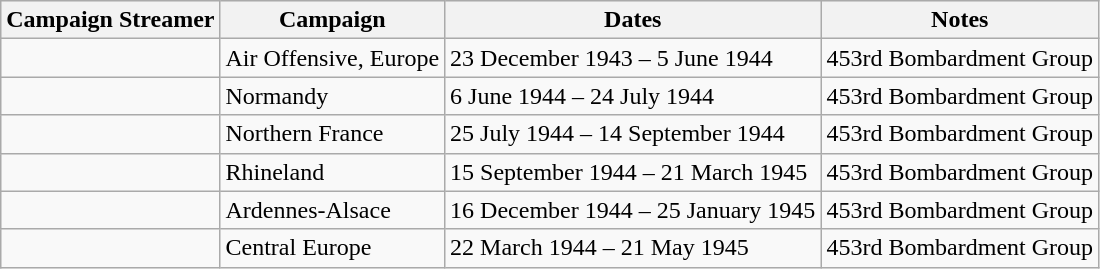<table class="wikitable">
<tr style="background:#efefef;">
<th>Campaign Streamer</th>
<th>Campaign</th>
<th>Dates</th>
<th>Notes</th>
</tr>
<tr>
<td></td>
<td>Air Offensive, Europe</td>
<td>23 December 1943 – 5 June 1944</td>
<td>453rd Bombardment Group</td>
</tr>
<tr>
<td></td>
<td>Normandy</td>
<td>6 June 1944 – 24 July 1944</td>
<td>453rd Bombardment Group</td>
</tr>
<tr>
<td></td>
<td>Northern France</td>
<td>25 July 1944 – 14 September 1944</td>
<td>453rd Bombardment Group</td>
</tr>
<tr>
<td></td>
<td>Rhineland</td>
<td>15 September 1944 – 21 March 1945</td>
<td>453rd Bombardment Group</td>
</tr>
<tr>
<td></td>
<td>Ardennes-Alsace</td>
<td>16 December 1944 – 25 January 1945</td>
<td>453rd Bombardment Group</td>
</tr>
<tr>
<td></td>
<td>Central Europe</td>
<td>22 March 1944 – 21 May 1945</td>
<td>453rd Bombardment Group</td>
</tr>
</table>
